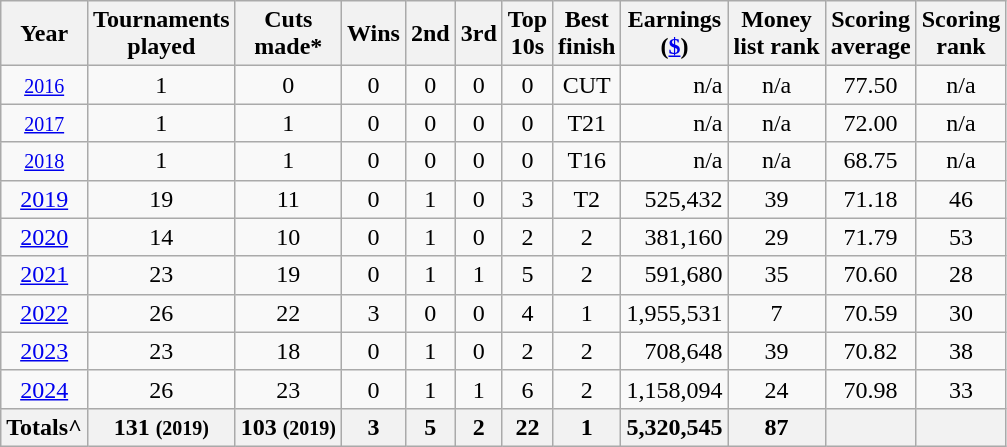<table class="wikitable" style="text-align:center; ">
<tr>
<th>Year</th>
<th>Tournaments <br>played</th>
<th>Cuts <br>made*</th>
<th>Wins</th>
<th>2nd</th>
<th>3rd</th>
<th>Top <br>10s</th>
<th>Best <br>finish</th>
<th>Earnings<br>(<a href='#'>$</a>)</th>
<th>Money<br>list rank</th>
<th>Scoring <br> average</th>
<th>Scoring<br>rank</th>
</tr>
<tr>
<td><small><a href='#'>2016</a></small></td>
<td>1</td>
<td>0</td>
<td>0</td>
<td>0</td>
<td>0</td>
<td>0</td>
<td>CUT</td>
<td align=right>n/a</td>
<td>n/a</td>
<td>77.50</td>
<td>n/a</td>
</tr>
<tr>
<td><small><a href='#'>2017</a></small></td>
<td>1</td>
<td>1</td>
<td>0</td>
<td>0</td>
<td>0</td>
<td>0</td>
<td>T21</td>
<td align=right>n/a</td>
<td>n/a</td>
<td>72.00</td>
<td>n/a</td>
</tr>
<tr>
<td><small><a href='#'>2018</a></small></td>
<td>1</td>
<td>1</td>
<td>0</td>
<td>0</td>
<td>0</td>
<td>0</td>
<td>T16</td>
<td align=right>n/a</td>
<td>n/a</td>
<td>68.75</td>
<td>n/a</td>
</tr>
<tr>
<td><a href='#'>2019</a></td>
<td>19</td>
<td>11</td>
<td>0</td>
<td>1</td>
<td>0</td>
<td>3</td>
<td>T2</td>
<td align=right>525,432</td>
<td>39</td>
<td>71.18</td>
<td>46</td>
</tr>
<tr>
<td><a href='#'>2020</a></td>
<td>14</td>
<td>10</td>
<td>0</td>
<td>1</td>
<td>0</td>
<td>2</td>
<td>2</td>
<td align=right>381,160</td>
<td>29</td>
<td>71.79</td>
<td>53</td>
</tr>
<tr>
<td><a href='#'>2021</a></td>
<td>23</td>
<td>19</td>
<td>0</td>
<td>1</td>
<td>1</td>
<td>5</td>
<td>2</td>
<td align=right>591,680</td>
<td>35</td>
<td>70.60</td>
<td>28</td>
</tr>
<tr>
<td><a href='#'>2022</a></td>
<td>26</td>
<td>22</td>
<td>3</td>
<td>0</td>
<td>0</td>
<td>4</td>
<td>1</td>
<td align=right>1,955,531</td>
<td>7</td>
<td>70.59</td>
<td>30</td>
</tr>
<tr>
<td><a href='#'>2023</a></td>
<td>23</td>
<td>18</td>
<td>0</td>
<td>1</td>
<td>0</td>
<td>2</td>
<td>2</td>
<td align=right>708,648</td>
<td>39</td>
<td>70.82</td>
<td>38</td>
</tr>
<tr>
<td><a href='#'>2024</a></td>
<td>26</td>
<td>23</td>
<td>0</td>
<td>1</td>
<td>1</td>
<td>6</td>
<td>2</td>
<td align=right>1,158,094</td>
<td>24</td>
<td>70.98</td>
<td>33</td>
</tr>
<tr>
<th>Totals^</th>
<th>131 <small>(2019)</small> </th>
<th>103 <small>(2019)</small> </th>
<th>3 </th>
<th>5 </th>
<th>2 </th>
<th>22 </th>
<th>1 </th>
<th align=right>5,320,545 </th>
<th>87 </th>
<th></th>
<th></th>
</tr>
</table>
